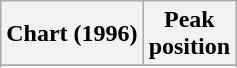<table class="wikitable plainrowheaders" style="text-align:center">
<tr>
<th>Chart (1996)</th>
<th>Peak<br>position</th>
</tr>
<tr>
</tr>
<tr>
</tr>
</table>
